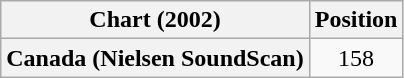<table class="wikitable plainrowheaders" style="text-align:center">
<tr>
<th>Chart (2002)</th>
<th>Position</th>
</tr>
<tr>
<th scope="row">Canada (Nielsen SoundScan)</th>
<td>158</td>
</tr>
</table>
